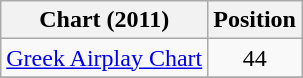<table class="wikitable sortable">
<tr>
<th>Chart (2011)</th>
<th>Position</th>
</tr>
<tr>
<td><a href='#'>Greek Airplay Chart</a></td>
<td align="center">44</td>
</tr>
<tr>
</tr>
</table>
